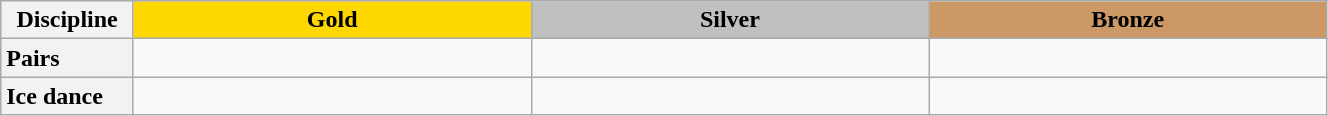<table class="wikitable unsortable" style="text-align:left; width:70%">
<tr>
<th scope="col">Discipline</th>
<td scope="col" style="text-align:center; width:30%; background:gold"><strong>Gold</strong></td>
<td scope="col" style="text-align:center; width:30%; background:silver"><strong>Silver</strong></td>
<td scope="col" style="text-align:center; width:30%; background:#c96"><strong>Bronze</strong></td>
</tr>
<tr>
<th scope="row" style="text-align:left">Pairs</th>
<td></td>
<td></td>
<td></td>
</tr>
<tr>
<th scope="row" style="text-align:left">Ice dance</th>
<td></td>
<td></td>
<td></td>
</tr>
</table>
